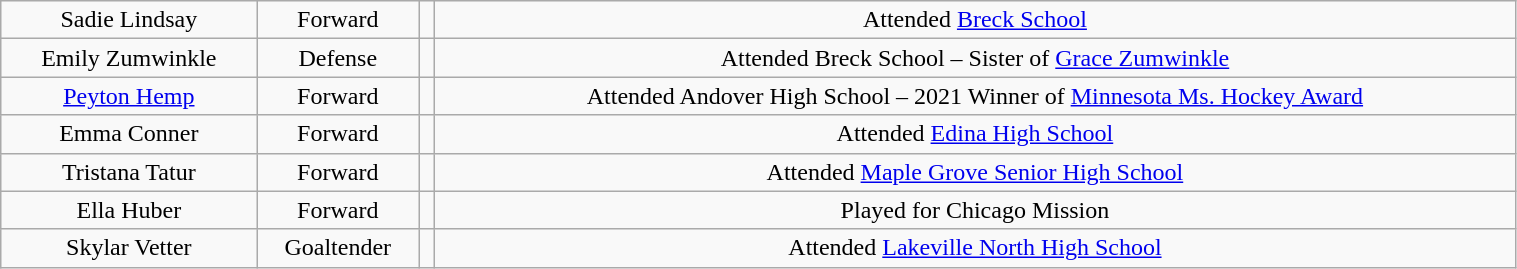<table class="wikitable" width="80%" style="text-align:center;">
<tr>
<td>Sadie Lindsay</td>
<td>Forward</td>
<td></td>
<td>Attended <a href='#'>Breck School</a></td>
</tr>
<tr>
<td>Emily Zumwinkle</td>
<td>Defense</td>
<td></td>
<td>Attended Breck School – Sister of <a href='#'>Grace Zumwinkle</a></td>
</tr>
<tr>
<td><a href='#'>Peyton Hemp</a></td>
<td>Forward</td>
<td></td>
<td>Attended Andover High School – 2021 Winner of <a href='#'>Minnesota Ms. Hockey Award</a></td>
</tr>
<tr>
<td>Emma Conner</td>
<td>Forward</td>
<td></td>
<td>Attended <a href='#'>Edina High School</a></td>
</tr>
<tr>
<td>Tristana Tatur</td>
<td>Forward</td>
<td></td>
<td>Attended <a href='#'>Maple Grove Senior High School</a></td>
</tr>
<tr>
<td>Ella Huber</td>
<td>Forward</td>
<td></td>
<td>Played for Chicago Mission</td>
</tr>
<tr>
<td>Skylar Vetter</td>
<td>Goaltender</td>
<td></td>
<td>Attended <a href='#'>Lakeville North High School</a></td>
</tr>
</table>
